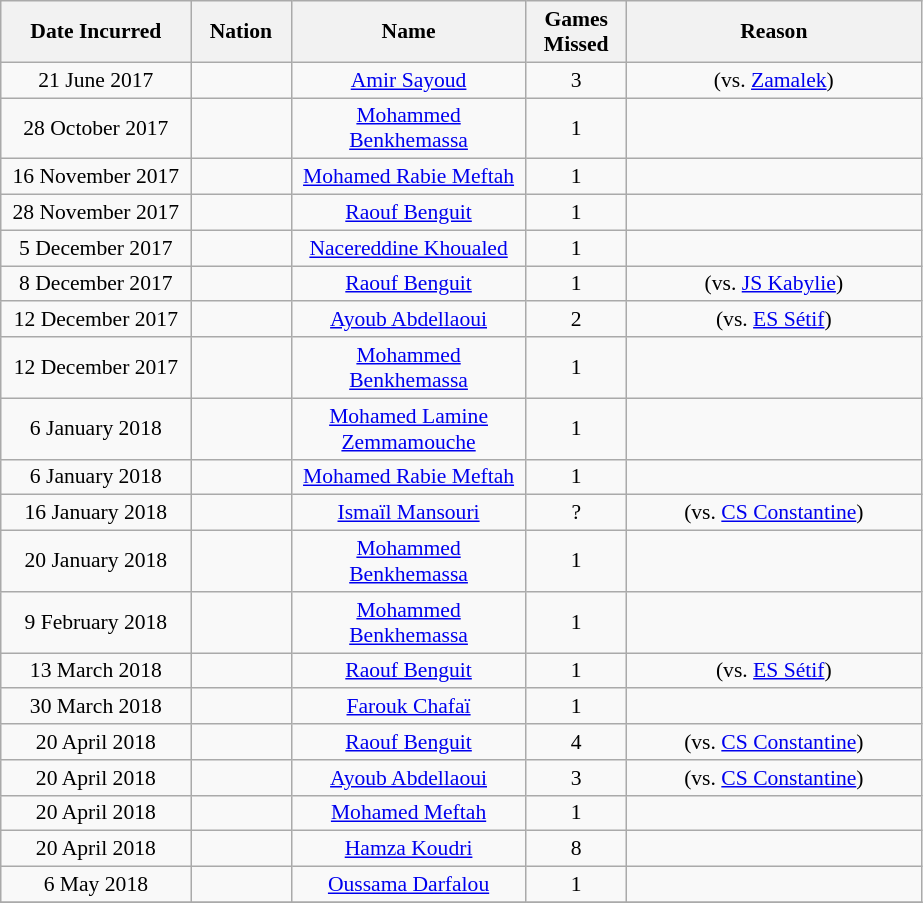<table class="wikitable" style="font-size: 90%; text-align: center;">
<tr>
<th width=120>Date Incurred</th>
<th width=60>Nation</th>
<th width=150>Name</th>
<th width=60>Games Missed</th>
<th width=190>Reason</th>
</tr>
<tr>
<td>21 June 2017</td>
<td></td>
<td><a href='#'>Amir Sayoud</a></td>
<td>3</td>
<td> (vs. <a href='#'>Zamalek</a>)</td>
</tr>
<tr>
<td>28 October 2017</td>
<td></td>
<td><a href='#'>Mohammed Benkhemassa</a></td>
<td>1</td>
<td></td>
</tr>
<tr>
<td>16 November 2017</td>
<td></td>
<td><a href='#'>Mohamed Rabie Meftah</a></td>
<td>1</td>
<td></td>
</tr>
<tr>
<td>28 November 2017</td>
<td></td>
<td><a href='#'>Raouf Benguit</a></td>
<td>1</td>
<td></td>
</tr>
<tr>
<td>5 December 2017</td>
<td></td>
<td><a href='#'>Nacereddine Khoualed</a></td>
<td>1</td>
<td></td>
</tr>
<tr>
<td>8 December 2017</td>
<td></td>
<td><a href='#'>Raouf Benguit</a></td>
<td>1</td>
<td> (vs. <a href='#'>JS Kabylie</a>)</td>
</tr>
<tr>
<td>12 December 2017</td>
<td></td>
<td><a href='#'>Ayoub Abdellaoui</a></td>
<td>2</td>
<td> (vs. <a href='#'>ES Sétif</a>)</td>
</tr>
<tr>
<td>12 December 2017</td>
<td></td>
<td><a href='#'>Mohammed Benkhemassa</a></td>
<td>1</td>
<td></td>
</tr>
<tr>
<td>6 January 2018</td>
<td></td>
<td><a href='#'>Mohamed Lamine Zemmamouche</a></td>
<td>1</td>
<td></td>
</tr>
<tr>
<td>6 January 2018</td>
<td></td>
<td><a href='#'>Mohamed Rabie Meftah</a></td>
<td>1</td>
<td></td>
</tr>
<tr>
<td>16 January 2018</td>
<td></td>
<td><a href='#'>Ismaïl Mansouri</a></td>
<td>?</td>
<td> (vs. <a href='#'>CS Constantine</a>)</td>
</tr>
<tr>
<td>20 January 2018</td>
<td></td>
<td><a href='#'>Mohammed Benkhemassa</a></td>
<td>1</td>
<td></td>
</tr>
<tr>
<td>9 February 2018</td>
<td></td>
<td><a href='#'>Mohammed Benkhemassa</a></td>
<td>1</td>
<td></td>
</tr>
<tr>
<td>13 March 2018</td>
<td></td>
<td><a href='#'>Raouf Benguit</a></td>
<td>1</td>
<td> (vs. <a href='#'>ES Sétif</a>)</td>
</tr>
<tr>
<td>30 March 2018</td>
<td></td>
<td><a href='#'>Farouk Chafaï</a></td>
<td>1</td>
<td></td>
</tr>
<tr>
<td>20 April 2018</td>
<td></td>
<td><a href='#'>Raouf Benguit</a></td>
<td>4</td>
<td> (vs. <a href='#'>CS Constantine</a>)</td>
</tr>
<tr>
<td>20 April 2018</td>
<td></td>
<td><a href='#'>Ayoub Abdellaoui</a></td>
<td>3</td>
<td> (vs. <a href='#'>CS Constantine</a>)</td>
</tr>
<tr>
<td>20 April 2018</td>
<td></td>
<td><a href='#'>Mohamed Meftah</a></td>
<td>1</td>
<td></td>
</tr>
<tr>
<td>20 April 2018</td>
<td></td>
<td><a href='#'>Hamza Koudri</a></td>
<td>8</td>
<td></td>
</tr>
<tr>
<td>6 May 2018</td>
<td></td>
<td><a href='#'>Oussama Darfalou</a></td>
<td>1</td>
<td></td>
</tr>
<tr>
</tr>
</table>
